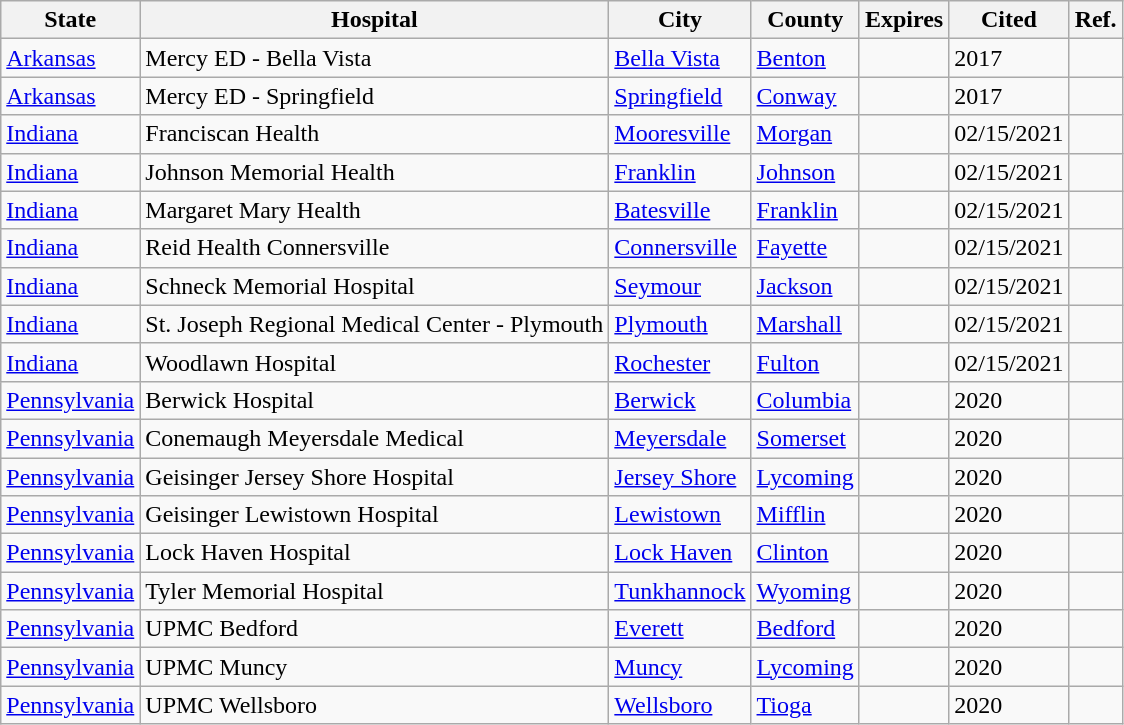<table class="wikitable sortable">
<tr>
<th>State</th>
<th>Hospital</th>
<th>City</th>
<th>County</th>
<th>Expires</th>
<th>Cited</th>
<th>Ref.</th>
</tr>
<tr>
<td><a href='#'>Arkansas</a></td>
<td>Mercy ED - Bella Vista</td>
<td><a href='#'>Bella Vista</a></td>
<td><a href='#'>Benton</a></td>
<td></td>
<td>2017</td>
<td></td>
</tr>
<tr>
<td><a href='#'>Arkansas</a></td>
<td>Mercy ED - Springfield</td>
<td><a href='#'>Springfield</a></td>
<td><a href='#'>Conway</a></td>
<td></td>
<td>2017</td>
<td></td>
</tr>
<tr>
<td><a href='#'>Indiana</a></td>
<td>Franciscan Health</td>
<td><a href='#'>Mooresville</a></td>
<td><a href='#'>Morgan</a></td>
<td></td>
<td>02/15/2021</td>
<td></td>
</tr>
<tr>
<td><a href='#'>Indiana</a></td>
<td>Johnson Memorial Health</td>
<td><a href='#'>Franklin</a></td>
<td><a href='#'>Johnson</a></td>
<td></td>
<td>02/15/2021</td>
<td></td>
</tr>
<tr>
<td><a href='#'>Indiana</a></td>
<td>Margaret Mary Health</td>
<td><a href='#'>Batesville</a></td>
<td><a href='#'>Franklin</a></td>
<td></td>
<td>02/15/2021</td>
<td></td>
</tr>
<tr>
<td><a href='#'>Indiana</a></td>
<td>Reid Health Connersville</td>
<td><a href='#'>Connersville</a></td>
<td><a href='#'>Fayette</a></td>
<td></td>
<td>02/15/2021</td>
<td></td>
</tr>
<tr>
<td><a href='#'>Indiana</a></td>
<td>Schneck Memorial Hospital</td>
<td><a href='#'>Seymour</a></td>
<td><a href='#'>Jackson</a></td>
<td></td>
<td>02/15/2021</td>
<td></td>
</tr>
<tr>
<td><a href='#'>Indiana</a></td>
<td>St. Joseph Regional Medical Center - Plymouth</td>
<td><a href='#'>Plymouth</a></td>
<td><a href='#'>Marshall</a></td>
<td></td>
<td>02/15/2021</td>
<td></td>
</tr>
<tr>
<td><a href='#'>Indiana</a></td>
<td>Woodlawn Hospital</td>
<td><a href='#'>Rochester</a></td>
<td><a href='#'>Fulton</a></td>
<td></td>
<td>02/15/2021</td>
<td></td>
</tr>
<tr>
<td><a href='#'>Pennsylvania</a></td>
<td>Berwick Hospital</td>
<td><a href='#'>Berwick</a></td>
<td><a href='#'>Columbia</a></td>
<td></td>
<td>2020</td>
<td></td>
</tr>
<tr>
<td><a href='#'>Pennsylvania</a></td>
<td>Conemaugh Meyersdale Medical</td>
<td><a href='#'>Meyersdale</a></td>
<td><a href='#'>Somerset</a></td>
<td></td>
<td>2020</td>
<td></td>
</tr>
<tr>
<td><a href='#'>Pennsylvania</a></td>
<td>Geisinger Jersey Shore Hospital</td>
<td><a href='#'>Jersey Shore</a></td>
<td><a href='#'>Lycoming</a></td>
<td></td>
<td>2020</td>
<td></td>
</tr>
<tr>
<td><a href='#'>Pennsylvania</a></td>
<td>Geisinger Lewistown Hospital</td>
<td><a href='#'>Lewistown</a></td>
<td><a href='#'>Mifflin</a></td>
<td></td>
<td>2020</td>
<td></td>
</tr>
<tr>
<td><a href='#'>Pennsylvania</a></td>
<td>Lock Haven Hospital</td>
<td><a href='#'>Lock Haven</a></td>
<td><a href='#'>Clinton</a></td>
<td></td>
<td>2020</td>
<td></td>
</tr>
<tr>
<td><a href='#'>Pennsylvania</a></td>
<td>Tyler Memorial Hospital</td>
<td><a href='#'>Tunkhannock</a></td>
<td><a href='#'>Wyoming</a></td>
<td></td>
<td>2020</td>
<td></td>
</tr>
<tr>
<td><a href='#'>Pennsylvania</a></td>
<td>UPMC Bedford</td>
<td><a href='#'>Everett</a></td>
<td><a href='#'>Bedford</a></td>
<td></td>
<td>2020</td>
<td></td>
</tr>
<tr>
<td><a href='#'>Pennsylvania</a></td>
<td>UPMC Muncy</td>
<td><a href='#'>Muncy</a></td>
<td><a href='#'>Lycoming</a></td>
<td></td>
<td>2020</td>
<td></td>
</tr>
<tr>
<td><a href='#'>Pennsylvania</a></td>
<td>UPMC Wellsboro</td>
<td><a href='#'>Wellsboro</a></td>
<td><a href='#'>Tioga</a></td>
<td></td>
<td>2020</td>
<td></td>
</tr>
</table>
